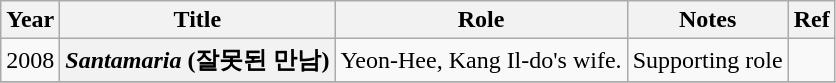<table class="wikitable plainrowheaders">
<tr>
<th>Year</th>
<th>Title</th>
<th>Role</th>
<th>Notes</th>
<th>Ref</th>
</tr>
<tr>
<td rowspan="1">2008</td>
<th scope="row"><em>Santamaria</em> (잘못된 만남)</th>
<td>Yeon-Hee, Kang Il-do's wife.</td>
<td>Supporting role</td>
<td></td>
</tr>
<tr>
</tr>
</table>
